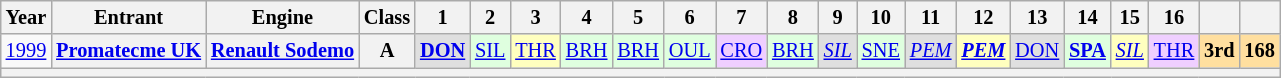<table class="wikitable" style="text-align:center; font-size:85%">
<tr>
<th scope="col">Year</th>
<th scope="col">Entrant</th>
<th scope="col">Engine</th>
<th scope="col">Class</th>
<th scope="col">1</th>
<th scope="col">2</th>
<th scope="col">3</th>
<th scope="col">4</th>
<th scope="col">5</th>
<th scope="col">6</th>
<th scope="col">7</th>
<th scope="col">8</th>
<th scope="col">9</th>
<th scope="col">10</th>
<th scope="col">11</th>
<th scope="col">12</th>
<th scope="col">13</th>
<th scope="col">14</th>
<th scope="col">15</th>
<th scope="col">16</th>
<th scope="col"></th>
<th scope="col"></th>
</tr>
<tr>
<td><a href='#'>1999</a></td>
<th nowrap><a href='#'>Promatecme UK</a></th>
<th nowrap><a href='#'>Renault Sodemo</a></th>
<th>A</th>
<td style="background:#DFDFDF;"><strong><a href='#'>DON</a></strong><br></td>
<td style="background:#DFFFDF;"><a href='#'>SIL</a><br></td>
<td style="background:#FFFFBF;"><a href='#'>THR</a><br></td>
<td style="background:#DFFFDF;"><a href='#'>BRH</a><br></td>
<td style="background:#DFFFDF;"><a href='#'>BRH</a><br></td>
<td style="background:#DFFFDF;"><a href='#'>OUL</a><br></td>
<td style="background:#EFCFFF;"><a href='#'>CRO</a><br></td>
<td style="background:#DFFFDF;"><a href='#'>BRH</a><br></td>
<td style="background:#DFDFDF;"><em><a href='#'>SIL</a></em><br></td>
<td style="background:#DFFFDF;"><a href='#'>SNE</a><br></td>
<td style="background:#DFDFDF;"><em><a href='#'>PEM</a></em><br></td>
<td style="background:#FFFFBF;"><strong><em><a href='#'>PEM</a></em></strong><br></td>
<td style="background:#DFDFDF;"><a href='#'>DON</a><br></td>
<td style="background:#DFFFDF;"><strong><a href='#'>SPA</a></strong><br></td>
<td style="background:#FFFFBF;"><em><a href='#'>SIL</a></em><br></td>
<td style="background:#EFCFFF;"><a href='#'>THR</a><br></td>
<th style="background:#FFDF9F;">3rd</th>
<th style="background:#FFDF9F;">168</th>
</tr>
<tr>
<th colspan=22></th>
</tr>
</table>
